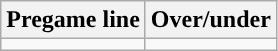<table class="wikitable">
<tr align="center">
<th>Pregame line</th>
<th>Over/under</th>
</tr>
<tr align="center">
<td></td>
<td></td>
</tr>
</table>
